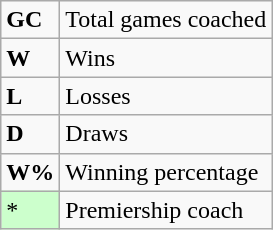<table class="wikitable">
<tr>
<td><strong>GC</strong></td>
<td>Total games coached</td>
</tr>
<tr>
<td><strong>W</strong></td>
<td>Wins</td>
</tr>
<tr>
<td><strong>L</strong></td>
<td>Losses</td>
</tr>
<tr>
<td><strong>D</strong></td>
<td>Draws</td>
</tr>
<tr>
<td><strong>W%</strong></td>
<td>Winning percentage</td>
</tr>
<tr>
<td style="background-color:#ccffcc">*</td>
<td colspan=3>Premiership coach</td>
</tr>
</table>
